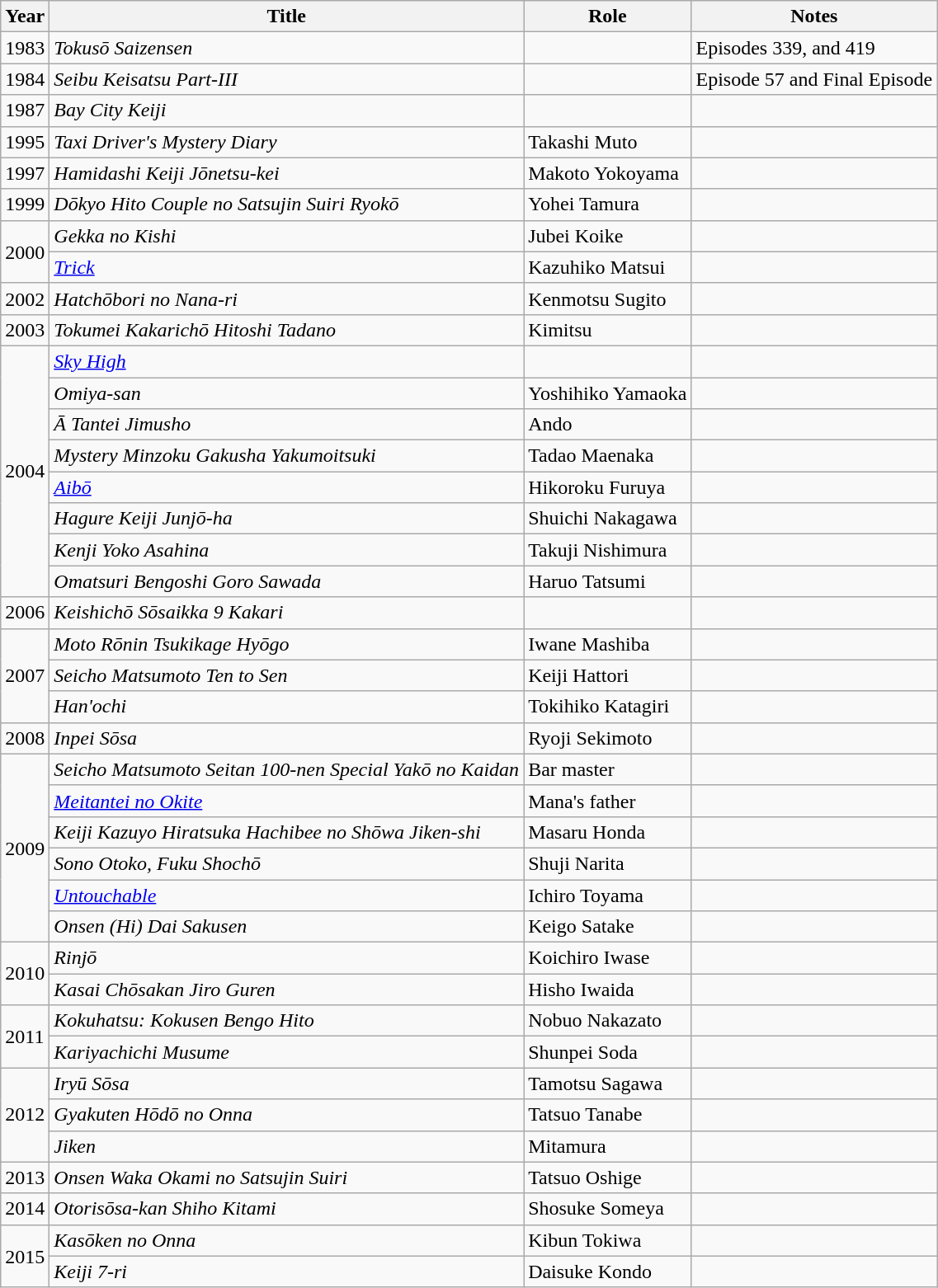<table class="wikitable">
<tr>
<th>Year</th>
<th>Title</th>
<th>Role</th>
<th>Notes</th>
</tr>
<tr>
<td>1983</td>
<td><em>Tokusō Saizensen</em></td>
<td></td>
<td>Episodes 339, and 419</td>
</tr>
<tr>
<td>1984</td>
<td><em>Seibu Keisatsu Part-III</em></td>
<td></td>
<td>Episode 57 and Final Episode</td>
</tr>
<tr>
<td>1987</td>
<td><em>Bay City Keiji</em></td>
<td></td>
<td></td>
</tr>
<tr>
<td>1995</td>
<td><em>Taxi Driver's Mystery Diary</em></td>
<td>Takashi Muto</td>
<td></td>
</tr>
<tr>
<td>1997</td>
<td><em>Hamidashi Keiji Jōnetsu-kei</em></td>
<td>Makoto Yokoyama</td>
<td></td>
</tr>
<tr>
<td>1999</td>
<td><em>Dōkyo Hito Couple no Satsujin Suiri Ryokō</em></td>
<td>Yohei Tamura</td>
<td></td>
</tr>
<tr>
<td rowspan="2">2000</td>
<td><em>Gekka no Kishi</em></td>
<td>Jubei Koike</td>
<td></td>
</tr>
<tr>
<td><em><a href='#'>Trick</a></em></td>
<td>Kazuhiko Matsui</td>
<td></td>
</tr>
<tr>
<td>2002</td>
<td><em>Hatchōbori no Nana-ri</em></td>
<td>Kenmotsu Sugito</td>
<td></td>
</tr>
<tr>
<td>2003</td>
<td><em>Tokumei Kakarichō Hitoshi Tadano</em></td>
<td>Kimitsu</td>
<td></td>
</tr>
<tr>
<td rowspan="8">2004</td>
<td><em><a href='#'>Sky High</a></em></td>
<td></td>
<td></td>
</tr>
<tr>
<td><em>Omiya-san</em></td>
<td>Yoshihiko Yamaoka</td>
<td></td>
</tr>
<tr>
<td><em>Ā Tantei Jimusho</em></td>
<td>Ando</td>
<td></td>
</tr>
<tr>
<td><em>Mystery Minzoku Gakusha Yakumoitsuki</em></td>
<td>Tadao Maenaka</td>
<td></td>
</tr>
<tr>
<td><em><a href='#'>Aibō</a></em></td>
<td>Hikoroku Furuya</td>
<td></td>
</tr>
<tr>
<td><em>Hagure Keiji Junjō-ha</em></td>
<td>Shuichi Nakagawa</td>
<td></td>
</tr>
<tr>
<td><em>Kenji Yoko Asahina</em></td>
<td>Takuji Nishimura</td>
<td></td>
</tr>
<tr>
<td><em>Omatsuri Bengoshi Goro Sawada</em></td>
<td>Haruo Tatsumi</td>
<td></td>
</tr>
<tr>
<td>2006</td>
<td><em>Keishichō Sōsaikka 9 Kakari</em></td>
<td></td>
<td></td>
</tr>
<tr>
<td rowspan="3">2007</td>
<td><em>Moto Rōnin Tsukikage Hyōgo</em></td>
<td>Iwane Mashiba</td>
<td></td>
</tr>
<tr>
<td><em>Seicho Matsumoto Ten to Sen</em></td>
<td>Keiji Hattori</td>
<td></td>
</tr>
<tr>
<td><em>Han'ochi</em></td>
<td>Tokihiko Katagiri</td>
<td></td>
</tr>
<tr>
<td>2008</td>
<td><em>Inpei Sōsa</em></td>
<td>Ryoji Sekimoto</td>
<td></td>
</tr>
<tr>
<td rowspan="6">2009</td>
<td><em>Seicho Matsumoto Seitan 100-nen Special Yakō no Kaidan</em></td>
<td>Bar master</td>
<td></td>
</tr>
<tr>
<td><em><a href='#'>Meitantei no Okite</a></em></td>
<td>Mana's father</td>
<td></td>
</tr>
<tr>
<td><em>Keiji Kazuyo Hiratsuka Hachibee no Shōwa Jiken-shi</em></td>
<td>Masaru Honda</td>
<td></td>
</tr>
<tr>
<td><em>Sono Otoko, Fuku Shochō</em></td>
<td>Shuji Narita</td>
<td></td>
</tr>
<tr>
<td><em><a href='#'>Untouchable</a></em></td>
<td>Ichiro Toyama</td>
<td></td>
</tr>
<tr>
<td><em>Onsen (Hi) Dai Sakusen</em></td>
<td>Keigo Satake</td>
<td></td>
</tr>
<tr>
<td rowspan="2">2010</td>
<td><em>Rinjō</em></td>
<td>Koichiro Iwase</td>
<td></td>
</tr>
<tr>
<td><em>Kasai Chōsakan Jiro Guren</em></td>
<td>Hisho Iwaida</td>
<td></td>
</tr>
<tr>
<td rowspan="2">2011</td>
<td><em>Kokuhatsu: Kokusen Bengo Hito</em></td>
<td>Nobuo Nakazato</td>
<td></td>
</tr>
<tr>
<td><em>Kariyachichi Musume</em></td>
<td>Shunpei Soda</td>
<td></td>
</tr>
<tr>
<td rowspan="3">2012</td>
<td><em>Iryū Sōsa</em></td>
<td>Tamotsu Sagawa</td>
<td></td>
</tr>
<tr>
<td><em>Gyakuten Hōdō no Onna</em></td>
<td>Tatsuo Tanabe</td>
<td></td>
</tr>
<tr>
<td><em>Jiken</em></td>
<td>Mitamura</td>
<td></td>
</tr>
<tr>
<td>2013</td>
<td><em>Onsen Waka Okami no Satsujin Suiri</em></td>
<td>Tatsuo Oshige</td>
<td></td>
</tr>
<tr>
<td>2014</td>
<td><em>Otorisōsa-kan Shiho Kitami</em></td>
<td>Shosuke Someya</td>
<td></td>
</tr>
<tr>
<td rowspan="2">2015</td>
<td><em>Kasōken no Onna</em></td>
<td>Kibun Tokiwa</td>
<td></td>
</tr>
<tr>
<td><em>Keiji 7-ri</em></td>
<td>Daisuke Kondo</td>
<td></td>
</tr>
</table>
